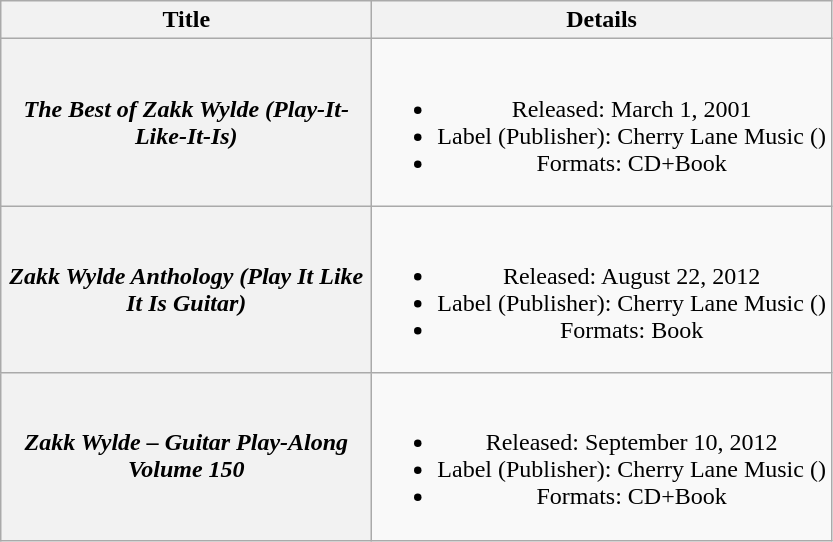<table class="wikitable plainrowheaders" style="text-align:center;">
<tr>
<th scope="col" style="width:15em;">Title</th>
<th scope="col">Details</th>
</tr>
<tr>
<th scope="row"><em>The Best of Zakk Wylde (Play-It-Like-It-Is)</em></th>
<td><br><ul><li>Released: March 1, 2001</li><li>Label (Publisher): Cherry Lane Music ()</li><li>Formats: CD+Book</li></ul></td>
</tr>
<tr>
<th scope="row"><em>Zakk Wylde Anthology (Play It Like It Is Guitar)</em></th>
<td><br><ul><li>Released: August 22, 2012</li><li>Label (Publisher): Cherry Lane Music ()</li><li>Formats: Book</li></ul></td>
</tr>
<tr>
<th scope="row"><em>Zakk Wylde – Guitar Play-Along Volume 150</em></th>
<td><br><ul><li>Released: September 10, 2012</li><li>Label (Publisher): Cherry Lane Music ()</li><li>Formats: CD+Book</li></ul></td>
</tr>
</table>
